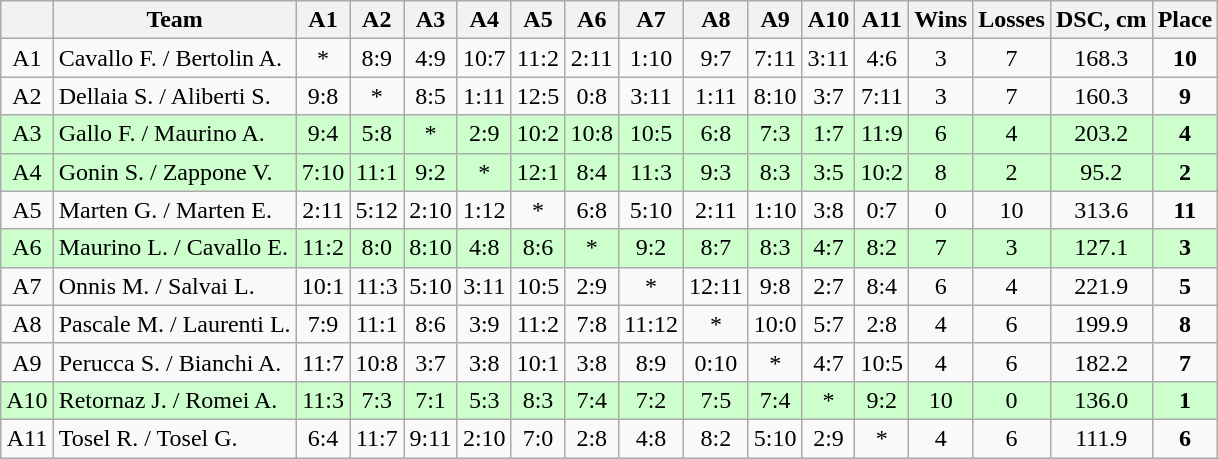<table class="wikitable" style="text-align:center">
<tr>
<th></th>
<th>Team</th>
<th width="25">A1</th>
<th width="25">A2</th>
<th width="25">A3</th>
<th width="25">A4</th>
<th width="25">A5</th>
<th width="25">A6</th>
<th width="25">A7</th>
<th width="25">A8</th>
<th width="25">A9</th>
<th width="25">A10</th>
<th width="25">A11</th>
<th width="20">Wins</th>
<th width="20">Losses</th>
<th>DSC, cm</th>
<th>Place</th>
</tr>
<tr>
<td>A1</td>
<td align=left>Cavallo F. / Bertolin A.</td>
<td>*</td>
<td>8:9</td>
<td>4:9</td>
<td>10:7</td>
<td>11:2</td>
<td>2:11</td>
<td>1:10</td>
<td>9:7</td>
<td>7:11</td>
<td>3:11</td>
<td>4:6</td>
<td>3</td>
<td>7</td>
<td>168.3</td>
<td><strong>10</strong></td>
</tr>
<tr>
<td>A2</td>
<td align=left>Dellaia S. / Aliberti S.</td>
<td>9:8</td>
<td>*</td>
<td>8:5</td>
<td>1:11</td>
<td>12:5</td>
<td>0:8</td>
<td>3:11</td>
<td>1:11</td>
<td>8:10</td>
<td>3:7</td>
<td>7:11</td>
<td>3</td>
<td>7</td>
<td>160.3</td>
<td><strong>9</strong></td>
</tr>
<tr bgcolor=#cfc>
<td>A3</td>
<td align=left>Gallo F. / Maurino A.</td>
<td>9:4</td>
<td>5:8</td>
<td>*</td>
<td>2:9</td>
<td>10:2</td>
<td>10:8</td>
<td>10:5</td>
<td>6:8</td>
<td>7:3</td>
<td>1:7</td>
<td>11:9</td>
<td>6</td>
<td>4</td>
<td>203.2</td>
<td><strong>4</strong></td>
</tr>
<tr bgcolor=#cfc>
<td>A4</td>
<td align=left>Gonin S. / Zappone V.</td>
<td>7:10</td>
<td>11:1</td>
<td>9:2</td>
<td>*</td>
<td>12:1</td>
<td>8:4</td>
<td>11:3</td>
<td>9:3</td>
<td>8:3</td>
<td>3:5</td>
<td>10:2</td>
<td>8</td>
<td>2</td>
<td>95.2</td>
<td><strong>2</strong></td>
</tr>
<tr>
<td>A5</td>
<td align=left>Marten G. / Marten E.</td>
<td>2:11</td>
<td>5:12</td>
<td>2:10</td>
<td>1:12</td>
<td>*</td>
<td>6:8</td>
<td>5:10</td>
<td>2:11</td>
<td>1:10</td>
<td>3:8</td>
<td>0:7</td>
<td>0</td>
<td>10</td>
<td>313.6</td>
<td><strong>11</strong></td>
</tr>
<tr bgcolor=#cfc>
<td>A6</td>
<td align=left>Maurino L. / Cavallo E.</td>
<td>11:2</td>
<td>8:0</td>
<td>8:10</td>
<td>4:8</td>
<td>8:6</td>
<td>*</td>
<td>9:2</td>
<td>8:7</td>
<td>8:3</td>
<td>4:7</td>
<td>8:2</td>
<td>7</td>
<td>3</td>
<td>127.1</td>
<td><strong>3</strong></td>
</tr>
<tr>
<td>A7</td>
<td align=left>Onnis M. / Salvai L.</td>
<td>10:1</td>
<td>11:3</td>
<td>5:10</td>
<td>3:11</td>
<td>10:5</td>
<td>2:9</td>
<td>*</td>
<td>12:11</td>
<td>9:8</td>
<td>2:7</td>
<td>8:4</td>
<td>6</td>
<td>4</td>
<td>221.9</td>
<td><strong>5</strong></td>
</tr>
<tr>
<td>A8</td>
<td align=left>Pascale M. / Laurenti L.</td>
<td>7:9</td>
<td>11:1</td>
<td>8:6</td>
<td>3:9</td>
<td>11:2</td>
<td>7:8</td>
<td>11:12</td>
<td>*</td>
<td>10:0</td>
<td>5:7</td>
<td>2:8</td>
<td>4</td>
<td>6</td>
<td>199.9</td>
<td><strong>8</strong></td>
</tr>
<tr>
<td>A9</td>
<td align=left>Perucca S. / Bianchi A.</td>
<td>11:7</td>
<td>10:8</td>
<td>3:7</td>
<td>3:8</td>
<td>10:1</td>
<td>3:8</td>
<td>8:9</td>
<td>0:10</td>
<td>*</td>
<td>4:7</td>
<td>10:5</td>
<td>4</td>
<td>6</td>
<td>182.2</td>
<td><strong>7</strong></td>
</tr>
<tr bgcolor=#cfc>
<td>A10</td>
<td align=left>Retornaz J. / Romei A.</td>
<td>11:3</td>
<td>7:3</td>
<td>7:1</td>
<td>5:3</td>
<td>8:3</td>
<td>7:4</td>
<td>7:2</td>
<td>7:5</td>
<td>7:4</td>
<td>*</td>
<td>9:2</td>
<td>10</td>
<td>0</td>
<td>136.0</td>
<td><strong>1</strong></td>
</tr>
<tr>
<td>A11</td>
<td align=left>Tosel R. / Tosel G.</td>
<td>6:4</td>
<td>11:7</td>
<td>9:11</td>
<td>2:10</td>
<td>7:0</td>
<td>2:8</td>
<td>4:8</td>
<td>8:2</td>
<td>5:10</td>
<td>2:9</td>
<td>*</td>
<td>4</td>
<td>6</td>
<td>111.9</td>
<td><strong>6</strong></td>
</tr>
</table>
